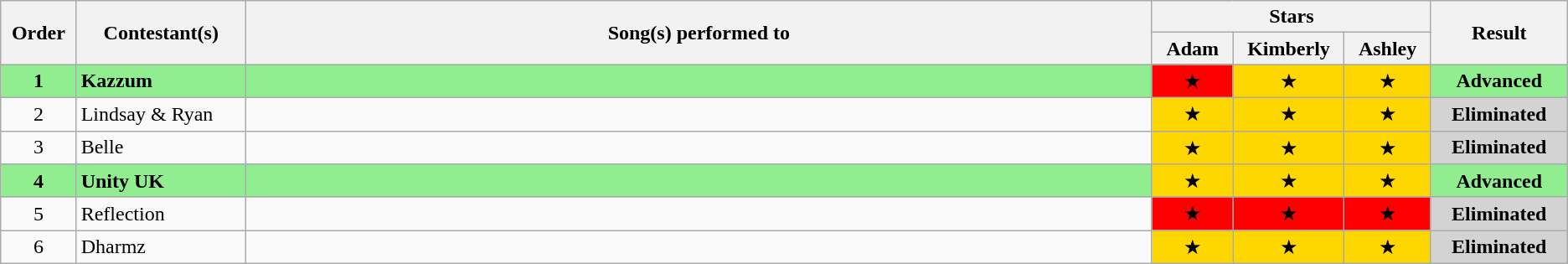<table class="wikitable" style="text-align:center;">
<tr>
<th style="width:2%;" rowspan="2">Order</th>
<th style="width:7%;" rowspan="2">Contestant(s)</th>
<th style="width:41%;" rowspan="2">Song(s) performed to</th>
<th style="width:9%;" colspan="3">Stars</th>
<th style="width:5%;" rowspan="2">Result</th>
</tr>
<tr>
<th style="width:3%;">Adam</th>
<th style="width:3%;">Kimberly</th>
<th style="width:3%;">Ashley</th>
</tr>
<tr style="background:lightgreen;">
<td><strong>1</strong></td>
<td style="text-align:left;"><strong>Kazzum</strong></td>
<td></td>
<td style="background:red;">★</td>
<td style="background:gold;">★</td>
<td style="background:gold;">★</td>
<td><strong>Advanced</strong></td>
</tr>
<tr>
<td>2</td>
<td style="text-align:left;">Lindsay & Ryan</td>
<td></td>
<td style="background:gold;">★</td>
<td style="background:gold;">★</td>
<td style="background:gold;">★</td>
<td style="background:lightgrey;"><strong>Eliminated</strong></td>
</tr>
<tr>
<td>3</td>
<td style="text-align:left;">Belle</td>
<td></td>
<td style="background:gold;">★</td>
<td style="background:gold;">★</td>
<td style="background:gold;">★</td>
<td style="background:lightgrey;"><strong>Eliminated</strong></td>
</tr>
<tr style="background:lightgreen;">
<td><strong>4</strong></td>
<td style="text-align:left;"><strong>Unity UK</strong></td>
<td></td>
<td style="background:gold;">★</td>
<td style="background:gold;">★</td>
<td style="background:gold;">★</td>
<td><strong>Advanced</strong></td>
</tr>
<tr>
<td>5</td>
<td style="text-align:left;">Reflection</td>
<td></td>
<td style="background:red;">★</td>
<td style="background:red;">★</td>
<td style="background:red;">★</td>
<td style="background:lightgrey;"><strong>Eliminated</strong></td>
</tr>
<tr>
<td>6</td>
<td style="text-align:left;">Dharmz</td>
<td></td>
<td style="background:gold;">★</td>
<td style="background:gold;">★</td>
<td style="background:gold;">★</td>
<td style="background:lightgrey;"><strong>Eliminated</strong></td>
</tr>
</table>
